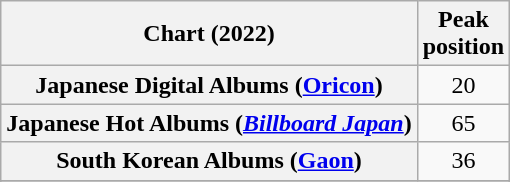<table class="wikitable sortable plainrowheaders" style="text-align:center">
<tr>
<th scope="col">Chart (2022)</th>
<th scope="col">Peak<br>position</th>
</tr>
<tr>
<th scope="row">Japanese Digital Albums (<a href='#'>Oricon</a>)</th>
<td>20</td>
</tr>
<tr>
<th scope="row">Japanese Hot Albums (<em><a href='#'>Billboard Japan</a></em>)</th>
<td>65</td>
</tr>
<tr>
<th scope="row">South Korean Albums (<a href='#'>Gaon</a>)</th>
<td>36</td>
</tr>
<tr>
</tr>
<tr>
</tr>
<tr>
</tr>
</table>
